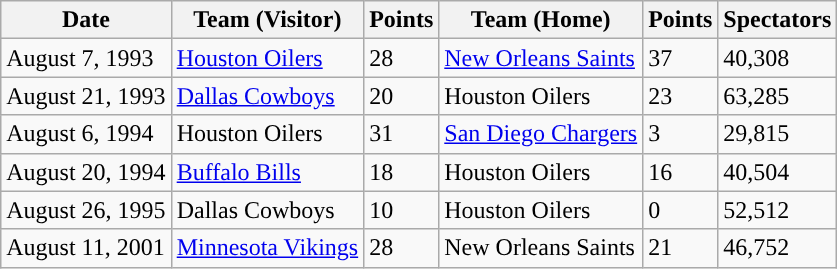<table class="wikitable" style=font-size:100% style="text-align:center">
<tr>
<th style="text-align:center;">Date</th>
<th style="text-align:center;">Team (Visitor)</th>
<th style="text-align:center;">Points</th>
<th style="text-align:center;">Team (Home)</th>
<th style="text-align:center;">Points</th>
<th style="text-align:center;">Spectators</th>
</tr>
<tr>
<td>August 7, 1993</td>
<td><a href='#'>Houston Oilers</a></td>
<td>28</td>
<td><a href='#'>New Orleans Saints</a></td>
<td>37</td>
<td>40,308</td>
</tr>
<tr>
<td>August 21, 1993</td>
<td><a href='#'>Dallas Cowboys</a></td>
<td>20</td>
<td>Houston Oilers</td>
<td>23</td>
<td>63,285</td>
</tr>
<tr>
<td>August 6, 1994</td>
<td>Houston Oilers</td>
<td>31</td>
<td><a href='#'>San Diego Chargers</a></td>
<td>3</td>
<td>29,815</td>
</tr>
<tr>
<td>August 20, 1994</td>
<td><a href='#'>Buffalo Bills</a></td>
<td>18</td>
<td>Houston Oilers</td>
<td>16</td>
<td>40,504</td>
</tr>
<tr>
<td>August 26, 1995</td>
<td>Dallas Cowboys</td>
<td>10</td>
<td>Houston Oilers</td>
<td>0</td>
<td>52,512</td>
</tr>
<tr>
<td>August 11, 2001</td>
<td><a href='#'>Minnesota Vikings</a></td>
<td>28</td>
<td>New Orleans Saints</td>
<td>21</td>
<td>46,752</td>
</tr>
</table>
